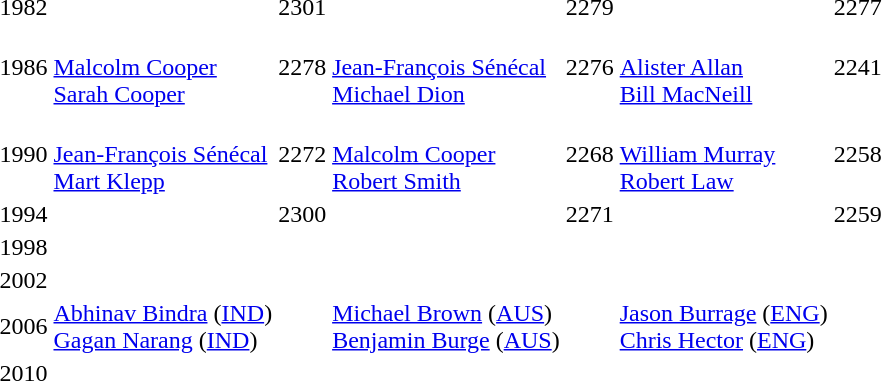<table>
<tr>
<td>1982</td>
<td></td>
<td>2301</td>
<td></td>
<td>2279</td>
<td></td>
<td>2277</td>
</tr>
<tr>
<td>1986</td>
<td><br><a href='#'>Malcolm Cooper</a><br><a href='#'>Sarah Cooper</a></td>
<td>2278</td>
<td><br><a href='#'>Jean-François Sénécal</a><br><a href='#'>Michael Dion</a></td>
<td>2276</td>
<td><br><a href='#'>Alister Allan</a><br><a href='#'>Bill MacNeill</a></td>
<td>2241</td>
</tr>
<tr>
<td>1990</td>
<td><br><a href='#'>Jean-François Sénécal</a><br><a href='#'>Mart Klepp</a></td>
<td>2272</td>
<td><br><a href='#'>Malcolm Cooper</a><br><a href='#'>Robert Smith</a></td>
<td>2268</td>
<td><br><a href='#'>William Murray</a><br><a href='#'>Robert Law</a></td>
<td>2258</td>
</tr>
<tr>
<td>1994</td>
<td></td>
<td>2300</td>
<td></td>
<td>2271</td>
<td></td>
<td>2259</td>
</tr>
<tr>
<td>1998</td>
<td></td>
<td></td>
<td></td>
<td></td>
<td></td>
<td></td>
</tr>
<tr>
<td>2002</td>
<td></td>
<td></td>
<td></td>
<td></td>
<td></td>
<td></td>
</tr>
<tr>
<td>2006</td>
<td> <a href='#'>Abhinav Bindra</a> (<a href='#'>IND</a>)<br> <a href='#'>Gagan Narang</a> (<a href='#'>IND</a>)</td>
<td></td>
<td> <a href='#'>Michael Brown</a> (<a href='#'>AUS</a>)<br> <a href='#'>Benjamin Burge</a> (<a href='#'>AUS</a>)</td>
<td></td>
<td> <a href='#'>Jason Burrage</a> (<a href='#'>ENG</a>)<br> <a href='#'>Chris Hector</a> (<a href='#'>ENG</a>)</td>
<td></td>
</tr>
<tr>
<td>2010<br></td>
<td></td>
<td></td>
<td></td>
<td></td>
<td></td>
<td></td>
</tr>
</table>
